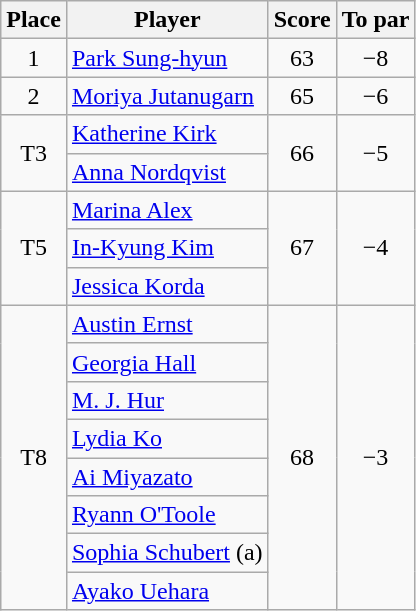<table class="wikitable">
<tr>
<th>Place</th>
<th>Player</th>
<th>Score</th>
<th>To par</th>
</tr>
<tr>
<td align=center>1</td>
<td> <a href='#'>Park Sung-hyun</a></td>
<td align=center>63</td>
<td align=center>−8</td>
</tr>
<tr>
<td align=center>2</td>
<td> <a href='#'>Moriya Jutanugarn</a></td>
<td align=center>65</td>
<td align=center>−6</td>
</tr>
<tr>
<td align=center rowspan=2>T3</td>
<td> <a href='#'>Katherine Kirk</a></td>
<td align=center rowspan=2>66</td>
<td align=center rowspan=2>−5</td>
</tr>
<tr>
<td> <a href='#'>Anna Nordqvist</a></td>
</tr>
<tr>
<td align=center rowspan=3>T5</td>
<td> <a href='#'>Marina Alex</a></td>
<td align=center rowspan=3>67</td>
<td align=center rowspan=3>−4</td>
</tr>
<tr>
<td> <a href='#'>In-Kyung Kim</a></td>
</tr>
<tr>
<td> <a href='#'>Jessica Korda</a></td>
</tr>
<tr>
<td align=center rowspan=8>T8</td>
<td> <a href='#'>Austin Ernst</a></td>
<td align=center rowspan=8>68</td>
<td align=center rowspan=8>−3</td>
</tr>
<tr>
<td> <a href='#'>Georgia Hall</a></td>
</tr>
<tr>
<td> <a href='#'>M. J. Hur</a></td>
</tr>
<tr>
<td> <a href='#'>Lydia Ko</a></td>
</tr>
<tr>
<td> <a href='#'>Ai Miyazato</a></td>
</tr>
<tr>
<td> <a href='#'>Ryann O'Toole</a></td>
</tr>
<tr>
<td> <a href='#'>Sophia Schubert</a> (a)</td>
</tr>
<tr>
<td> <a href='#'>Ayako Uehara</a></td>
</tr>
</table>
